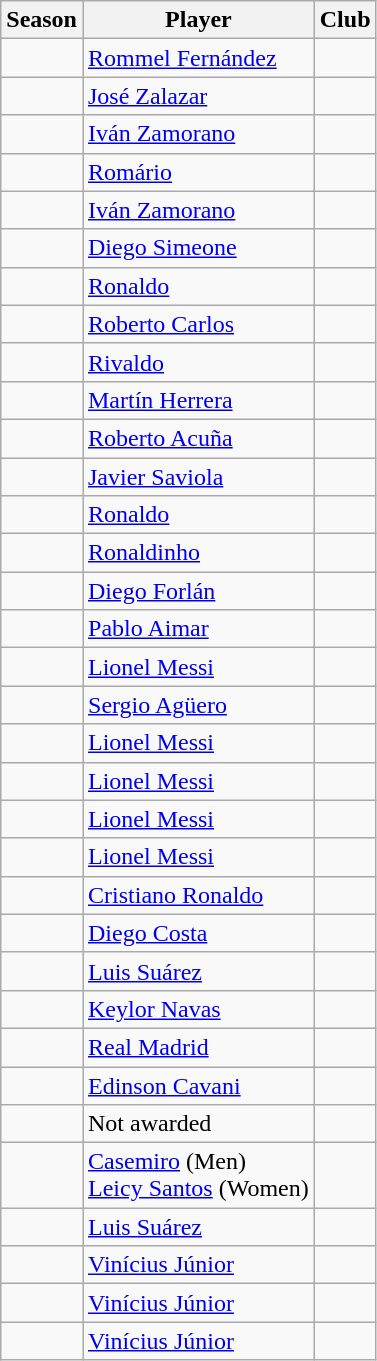<table class="wikitable sortable">
<tr>
<th>Season</th>
<th>Player</th>
<th>Club</th>
</tr>
<tr>
<td></td>
<td> <a href='#'>Rommel Fernández</a></td>
<td></td>
</tr>
<tr>
<td></td>
<td> <a href='#'>José Zalazar</a></td>
<td></td>
</tr>
<tr>
<td></td>
<td> <a href='#'>Iván Zamorano</a></td>
<td></td>
</tr>
<tr>
<td></td>
<td> <a href='#'>Romário</a></td>
<td></td>
</tr>
<tr>
<td></td>
<td> <a href='#'>Iván Zamorano</a></td>
<td></td>
</tr>
<tr>
<td></td>
<td> <a href='#'>Diego Simeone</a></td>
<td></td>
</tr>
<tr>
<td></td>
<td> <a href='#'>Ronaldo</a></td>
<td></td>
</tr>
<tr>
<td></td>
<td> <a href='#'>Roberto Carlos</a></td>
<td></td>
</tr>
<tr>
<td></td>
<td> <a href='#'>Rivaldo</a></td>
<td></td>
</tr>
<tr>
<td></td>
<td> <a href='#'>Martín Herrera</a></td>
<td></td>
</tr>
<tr>
<td></td>
<td> <a href='#'>Roberto Acuña</a></td>
<td></td>
</tr>
<tr>
<td></td>
<td> <a href='#'>Javier Saviola</a></td>
<td></td>
</tr>
<tr>
<td></td>
<td> <a href='#'>Ronaldo</a></td>
<td></td>
</tr>
<tr>
<td></td>
<td> <a href='#'>Ronaldinho</a></td>
<td></td>
</tr>
<tr>
<td></td>
<td> <a href='#'>Diego Forlán</a></td>
<td></td>
</tr>
<tr>
<td></td>
<td> <a href='#'>Pablo Aimar</a></td>
<td></td>
</tr>
<tr>
<td></td>
<td> <a href='#'>Lionel Messi</a></td>
<td></td>
</tr>
<tr>
<td></td>
<td> <a href='#'>Sergio Agüero</a></td>
<td></td>
</tr>
<tr>
<td></td>
<td> <a href='#'>Lionel Messi</a></td>
<td></td>
</tr>
<tr>
<td></td>
<td> <a href='#'>Lionel Messi</a></td>
<td></td>
</tr>
<tr>
<td></td>
<td> <a href='#'>Lionel Messi</a></td>
<td></td>
</tr>
<tr>
<td></td>
<td> <a href='#'>Lionel Messi</a></td>
<td></td>
</tr>
<tr>
<td></td>
<td> <a href='#'>Cristiano Ronaldo</a></td>
<td></td>
</tr>
<tr>
<td></td>
<td> <a href='#'>Diego Costa</a></td>
<td></td>
</tr>
<tr>
<td></td>
<td> <a href='#'>Luis Suárez</a></td>
<td></td>
</tr>
<tr>
<td></td>
<td> <a href='#'>Keylor Navas</a></td>
<td></td>
</tr>
<tr>
<td></td>
<td> <a href='#'>Real Madrid</a></td>
<td></td>
</tr>
<tr>
<td></td>
<td> <a href='#'>Edinson Cavani</a></td>
<td></td>
</tr>
<tr>
<td></td>
<td>Not awarded</td>
<td></td>
</tr>
<tr>
<td></td>
<td> <a href='#'>Casemiro</a> (Men)<br> <a href='#'>Leicy Santos</a> (Women)</td>
<td></td>
</tr>
<tr>
<td></td>
<td> <a href='#'>Luis Suárez</a></td>
<td></td>
</tr>
<tr>
<td></td>
<td> <a href='#'>Vinícius Júnior</a></td>
<td></td>
</tr>
<tr>
<td></td>
<td> <a href='#'>Vinícius Júnior</a></td>
<td></td>
</tr>
<tr>
<td></td>
<td> <a href='#'>Vinícius Júnior</a></td>
<td></td>
</tr>
</table>
